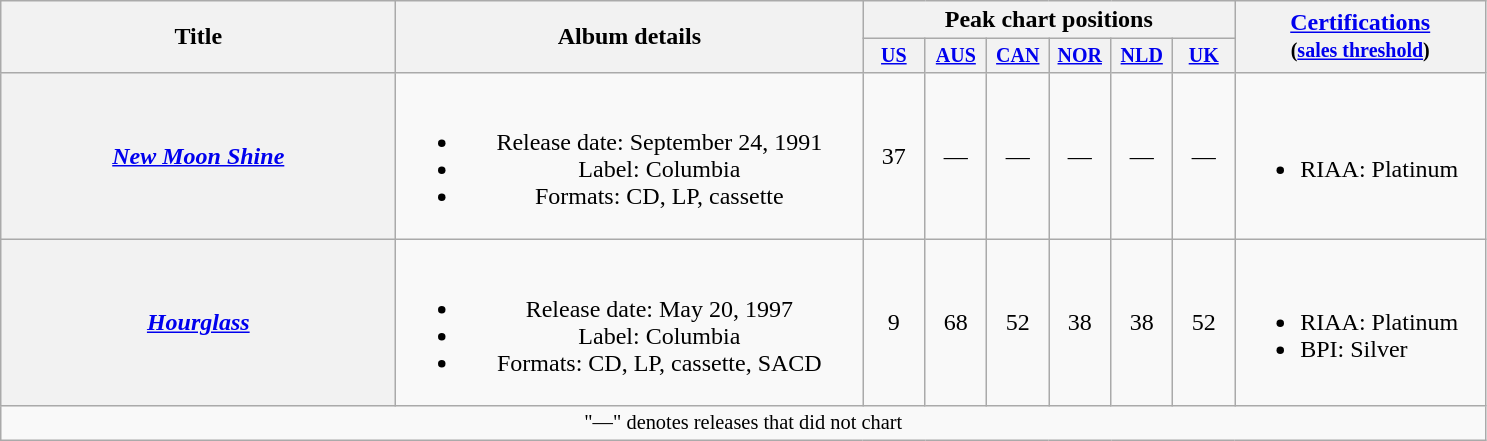<table class="wikitable plainrowheaders" style="text-align:center;">
<tr>
<th rowspan="2" style="width:16em;">Title</th>
<th rowspan="2" style="width:19em;">Album details</th>
<th colspan="6">Peak chart positions</th>
<th rowspan="2" style="width:10em;"><a href='#'>Certifications</a><br><small>(<a href='#'>sales threshold</a>)</small></th>
</tr>
<tr style="font-size:smaller;">
<th width="35"><a href='#'>US</a><br></th>
<th width="35"><a href='#'>AUS</a><br></th>
<th width="35"><a href='#'>CAN</a><br></th>
<th width="35"><a href='#'>NOR</a><br></th>
<th width="35"><a href='#'>NLD</a><br></th>
<th width="35"><a href='#'>UK</a><br></th>
</tr>
<tr>
<th scope="row"><em><a href='#'>New Moon Shine</a></em></th>
<td><br><ul><li>Release date: September 24, 1991</li><li>Label: Columbia</li><li>Formats: CD, LP, cassette</li></ul></td>
<td>37</td>
<td>—</td>
<td>—</td>
<td>—</td>
<td>—</td>
<td>—</td>
<td align="left"><br><ul><li>RIAA: Platinum</li></ul></td>
</tr>
<tr>
<th scope="row"><em><a href='#'>Hourglass</a></em></th>
<td><br><ul><li>Release date: May 20, 1997</li><li>Label: Columbia</li><li>Formats: CD, LP, cassette, SACD</li></ul></td>
<td>9</td>
<td>68</td>
<td>52</td>
<td>38</td>
<td>38</td>
<td>52</td>
<td align="left"><br><ul><li>RIAA: Platinum</li><li>BPI: Silver</li></ul></td>
</tr>
<tr>
<td colspan="10" style="font-size:85%">"—" denotes releases that did not chart</td>
</tr>
</table>
